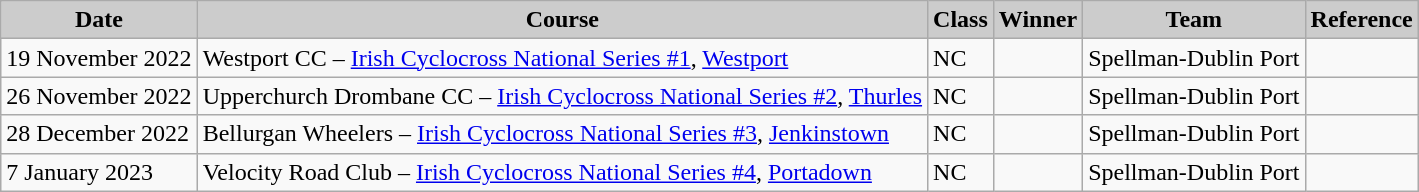<table class="wikitable sortable alternance ">
<tr>
<th scope="col" style="background-color:#CCCCCC;">Date</th>
<th scope="col" style="background-color:#CCCCCC;">Course</th>
<th scope="col" style="background-color:#CCCCCC;">Class</th>
<th scope="col" style="background-color:#CCCCCC;">Winner</th>
<th scope="col" style="background-color:#CCCCCC;">Team</th>
<th scope="col" style="background-color:#CCCCCC;">Reference</th>
</tr>
<tr>
<td>19 November 2022</td>
<td> Westport CC – <a href='#'>Irish Cyclocross National Series #1</a>, <a href='#'>Westport</a></td>
<td>NC</td>
<td></td>
<td>Spellman-Dublin Port</td>
<td></td>
</tr>
<tr>
<td>26 November 2022</td>
<td> Upperchurch Drombane CC – <a href='#'>Irish Cyclocross National Series #2</a>, <a href='#'>Thurles</a></td>
<td>NC</td>
<td></td>
<td>Spellman-Dublin Port</td>
<td></td>
</tr>
<tr>
<td>28 December 2022</td>
<td> Bellurgan Wheelers – <a href='#'>Irish Cyclocross National Series #3</a>, <a href='#'>Jenkinstown</a></td>
<td>NC</td>
<td></td>
<td>Spellman-Dublin Port</td>
<td></td>
</tr>
<tr>
<td>7 January 2023</td>
<td> Velocity Road Club – <a href='#'>Irish Cyclocross National Series #4</a>, <a href='#'>Portadown</a></td>
<td>NC</td>
<td></td>
<td>Spellman-Dublin Port</td>
<td></td>
</tr>
</table>
